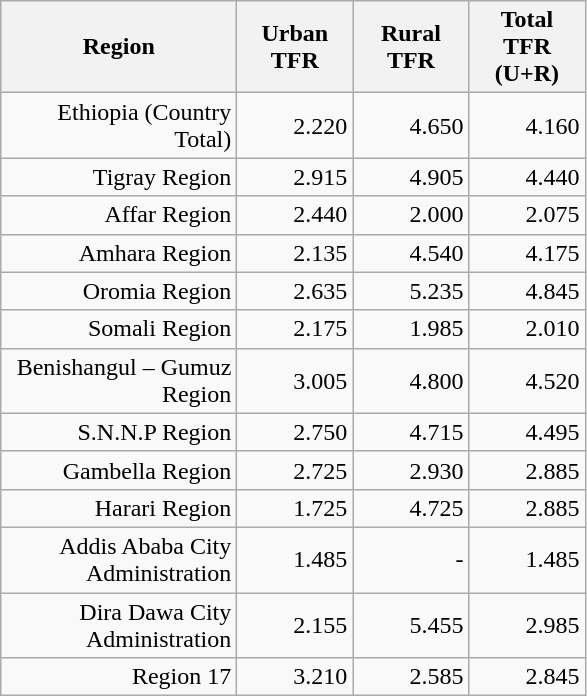<table class="wikitable" style="text-align: right;">
<tr>
<th width="150pt">Region</th>
<th width="70pt">Urban TFR</th>
<th width="70pt">Rural TFR</th>
<th width="70pt">Total TFR (U+R)</th>
</tr>
<tr>
<td>Ethiopia (Country Total)</td>
<td>2.220</td>
<td>4.650</td>
<td>4.160</td>
</tr>
<tr>
<td>Tigray Region</td>
<td>2.915</td>
<td>4.905</td>
<td>4.440</td>
</tr>
<tr>
<td>Affar Region</td>
<td>2.440</td>
<td>2.000</td>
<td>2.075</td>
</tr>
<tr>
<td>Amhara Region</td>
<td>2.135</td>
<td>4.540</td>
<td>4.175</td>
</tr>
<tr>
<td>Oromia Region</td>
<td>2.635</td>
<td>5.235</td>
<td>4.845</td>
</tr>
<tr>
<td>Somali Region</td>
<td>2.175</td>
<td>1.985</td>
<td>2.010</td>
</tr>
<tr>
<td>Benishangul – Gumuz Region</td>
<td>3.005</td>
<td>4.800</td>
<td>4.520</td>
</tr>
<tr>
<td>S.N.N.P Region</td>
<td>2.750</td>
<td>4.715</td>
<td>4.495</td>
</tr>
<tr>
<td>Gambella Region</td>
<td>2.725</td>
<td>2.930</td>
<td>2.885</td>
</tr>
<tr>
<td>Harari Region</td>
<td>1.725</td>
<td>4.725</td>
<td>2.885</td>
</tr>
<tr>
<td>Addis Ababa City Administration</td>
<td>1.485</td>
<td>-</td>
<td>1.485</td>
</tr>
<tr>
<td>Dira Dawa City Administration</td>
<td>2.155</td>
<td>5.455</td>
<td>2.985</td>
</tr>
<tr>
<td>Region 17</td>
<td>3.210</td>
<td>2.585</td>
<td>2.845</td>
</tr>
</table>
